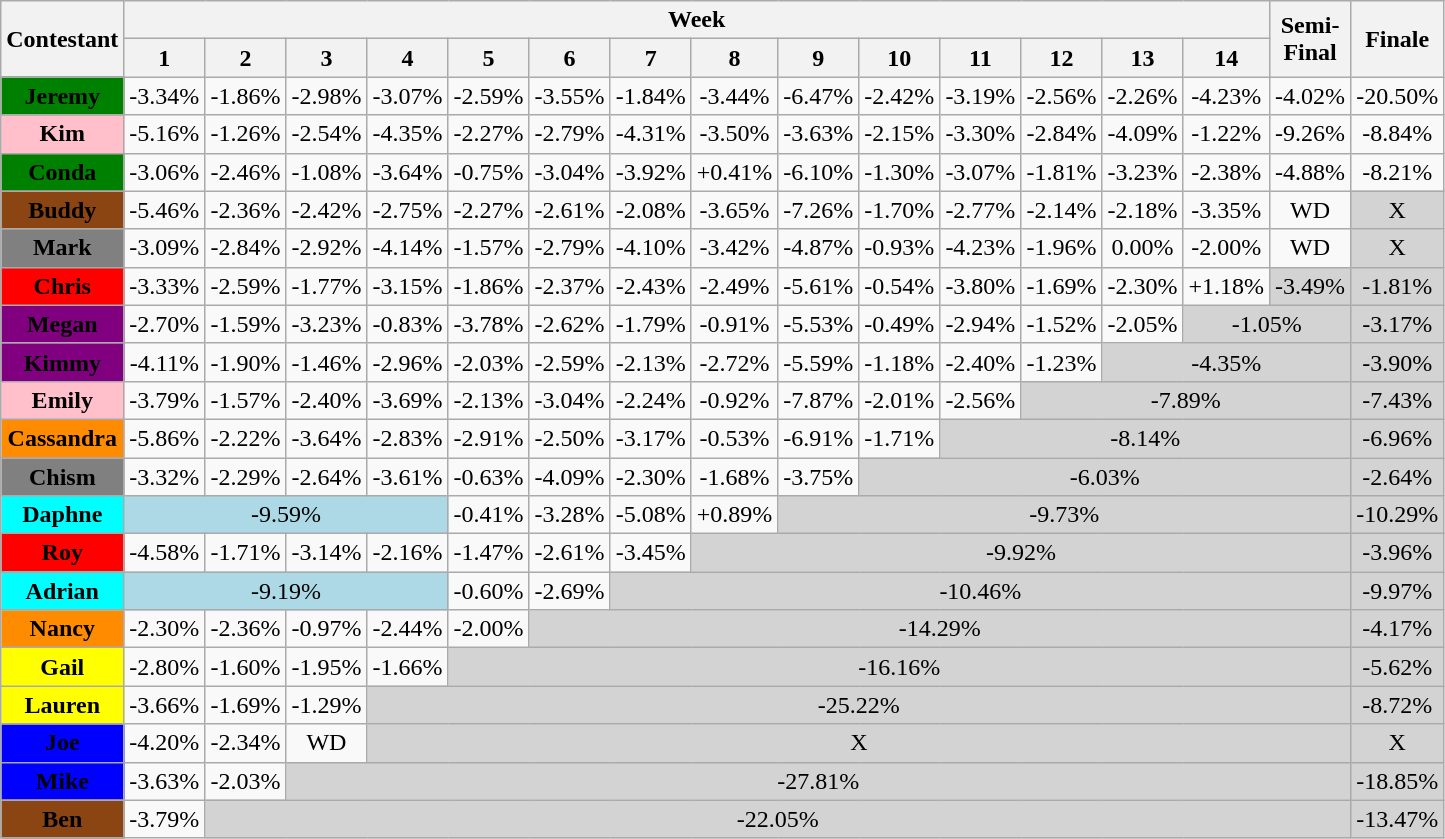<table class="wikitable sortable" style="text-align:center" align="center">
<tr>
<th rowspan="2">Contestant</th>
<th colspan="14">Week</th>
<th rowspan="2">Semi-<br>Final</th>
<th rowspan="2">Finale</th>
</tr>
<tr>
<th>1</th>
<th>2</th>
<th>3</th>
<th>4</th>
<th>5</th>
<th>6</th>
<th>7</th>
<th>8</th>
<th>9</th>
<th>10</th>
<th>11</th>
<th>12</th>
<th>13</th>
<th>14</th>
</tr>
<tr>
<td style="background:green;"><span><strong>Jeremy</strong></span></td>
<td>-3.34%</td>
<td>-1.86%</td>
<td>-2.98%</td>
<td>-3.07%</td>
<td>-2.59%</td>
<td>-3.55%</td>
<td>-1.84%</td>
<td>-3.44%</td>
<td>-6.47%</td>
<td>-2.42%</td>
<td>-3.19%</td>
<td>-2.56%</td>
<td>-2.26%</td>
<td>-4.23%</td>
<td>-4.02%</td>
<td>-20.50%</td>
</tr>
<tr>
<td style="background:pink;"><span><strong>Kim</strong></span></td>
<td>-5.16%</td>
<td>-1.26%</td>
<td>-2.54%</td>
<td>-4.35%</td>
<td>-2.27%</td>
<td>-2.79%</td>
<td>-4.31%</td>
<td>-3.50%</td>
<td>-3.63%</td>
<td>-2.15%</td>
<td>-3.30%</td>
<td>-2.84%</td>
<td>-4.09%</td>
<td>-1.22%</td>
<td>-9.26%</td>
<td>-8.84%</td>
</tr>
<tr>
<td style="background:green;"><span><strong>Conda</strong></span></td>
<td>-3.06%</td>
<td>-2.46%</td>
<td>-1.08%</td>
<td>-3.64%</td>
<td>-0.75%</td>
<td>-3.04%</td>
<td>-3.92%</td>
<td>+0.41%</td>
<td>-6.10%</td>
<td>-1.30%</td>
<td>-3.07%</td>
<td>-1.81%</td>
<td>-3.23%</td>
<td>-2.38%</td>
<td>-4.88%</td>
<td>-8.21%</td>
</tr>
<tr>
<td style="background:saddlebrown;"><span><strong>Buddy</strong></span></td>
<td>-5.46%</td>
<td>-2.36%</td>
<td>-2.42%</td>
<td>-2.75%</td>
<td>-2.27%</td>
<td>-2.61%</td>
<td>-2.08%</td>
<td>-3.65%</td>
<td>-7.26%</td>
<td>-1.70%</td>
<td>-2.77%</td>
<td>-2.14%</td>
<td>-2.18%</td>
<td>-3.35%</td>
<td>WD</td>
<td colspan="1" bgcolor="lightgrey">X</td>
</tr>
<tr>
<td style="background:gray;"><span><strong>Mark</strong></span></td>
<td>-3.09%</td>
<td>-2.84%</td>
<td>-2.92%</td>
<td>-4.14%</td>
<td>-1.57%</td>
<td>-2.79%</td>
<td>-4.10%</td>
<td>-3.42%</td>
<td>-4.87%</td>
<td>-0.93%</td>
<td>-4.23%</td>
<td>-1.96%</td>
<td>0.00%</td>
<td>-2.00%</td>
<td>WD</td>
<td colspan="1" bgcolor="lightgrey">X</td>
</tr>
<tr>
<td style="background:red;"><span><strong>Chris</strong></span></td>
<td>-3.33%</td>
<td>-2.59%</td>
<td>-1.77%</td>
<td>-3.15%</td>
<td>-1.86%</td>
<td>-2.37%</td>
<td>-2.43%</td>
<td>-2.49%</td>
<td>-5.61%</td>
<td>-0.54%</td>
<td>-3.80%</td>
<td>-1.69%</td>
<td>-2.30%</td>
<td>+1.18%</td>
<td colspan="1" bgcolor="lightgrey">-3.49%</td>
<td colspan="1" bgcolor="lightgrey">-1.81%</td>
</tr>
<tr>
<td style="background:purple;"><span><strong>Megan</strong></span></td>
<td>-2.70%</td>
<td>-1.59%</td>
<td>-3.23%</td>
<td>-0.83%</td>
<td>-3.78%</td>
<td>-2.62%</td>
<td>-1.79%</td>
<td>-0.91%</td>
<td>-5.53%</td>
<td>-0.49%</td>
<td>-2.94%</td>
<td>-1.52%</td>
<td>-2.05%</td>
<td colspan="2" bgcolor="lightgrey">-1.05%</td>
<td colspan="1" bgcolor="lightgrey">-3.17%</td>
</tr>
<tr>
<td style="background:purple;"><span><strong>Kimmy</strong></span></td>
<td>-4.11%</td>
<td>-1.90%</td>
<td>-1.46%</td>
<td>-2.96%</td>
<td>-2.03%</td>
<td>-2.59%</td>
<td>-2.13%</td>
<td>-2.72%</td>
<td>-5.59%</td>
<td>-1.18%</td>
<td>-2.40%</td>
<td>-1.23%</td>
<td colspan="3" bgcolor="lightgrey">-4.35%</td>
<td colspan="1" bgcolor="lightgrey">-3.90%</td>
</tr>
<tr>
<td style="background:pink;"><span><strong>Emily</strong></span></td>
<td>-3.79%</td>
<td>-1.57%</td>
<td>-2.40%</td>
<td>-3.69%</td>
<td>-2.13%</td>
<td>-3.04%</td>
<td>-2.24%</td>
<td>-0.92%</td>
<td>-7.87%</td>
<td>-2.01%</td>
<td>-2.56%</td>
<td colspan="4" bgcolor="lightgrey">-7.89%</td>
<td colspan="1" bgcolor="lightgrey">-7.43%</td>
</tr>
<tr>
<td style="background:darkorange;"><span><strong>Cassandra</strong></span></td>
<td>-5.86%</td>
<td>-2.22%</td>
<td>-3.64%</td>
<td>-2.83%</td>
<td>-2.91%</td>
<td>-2.50%</td>
<td>-3.17%</td>
<td>-0.53%</td>
<td>-6.91%</td>
<td>-1.71%</td>
<td colspan="5" bgcolor="lightgrey">-8.14%</td>
<td colspan="1" bgcolor="lightgrey">-6.96%</td>
</tr>
<tr>
<td style="background:gray;"><span><strong>Chism</strong></span></td>
<td>-3.32%</td>
<td>-2.29%</td>
<td>-2.64%</td>
<td>-3.61%</td>
<td>-0.63%</td>
<td>-4.09%</td>
<td>-2.30%</td>
<td>-1.68%</td>
<td>-3.75%</td>
<td colspan="6" bgcolor="lightgrey">-6.03%</td>
<td colspan="1" bgcolor="lightgrey">-2.64%</td>
</tr>
<tr>
<td style="background:aqua;"><span><strong>Daphne</strong></span></td>
<td colspan="4" bgcolor="lightblue">-9.59%</td>
<td>-0.41%</td>
<td>-3.28%</td>
<td>-5.08%</td>
<td>+0.89%</td>
<td colspan="7" bgcolor="lightgrey">-9.73%</td>
<td colspan="1" bgcolor="lightgrey">-10.29%</td>
</tr>
<tr>
<td style="background:red;"><span><strong>Roy</strong></span></td>
<td>-4.58%</td>
<td>-1.71%</td>
<td>-3.14%</td>
<td>-2.16%</td>
<td>-1.47%</td>
<td>-2.61%</td>
<td>-3.45%</td>
<td colspan="8" bgcolor="lightgrey">-9.92%</td>
<td colspan="1" bgcolor="lightgrey">-3.96%</td>
</tr>
<tr>
<td style="background:aqua;"><span><strong>Adrian</strong></span></td>
<td colspan="4" bgcolor="lightblue">-9.19%</td>
<td>-0.60%</td>
<td>-2.69%</td>
<td colspan="9" bgcolor="lightgrey">-10.46%</td>
<td colspan="1" bgcolor="lightgrey">-9.97%</td>
</tr>
<tr>
<td style="background:darkorange;"><span><strong>Nancy</strong></span></td>
<td>-2.30%</td>
<td>-2.36%</td>
<td>-0.97%</td>
<td>-2.44%</td>
<td>-2.00%</td>
<td colspan="10" bgcolor="lightgrey">-14.29%</td>
<td colspan="1" bgcolor="lightgrey">-4.17%</td>
</tr>
<tr>
<td style="background:yellow;"><span><strong>Gail</strong></span></td>
<td>-2.80%</td>
<td>-1.60%</td>
<td>-1.95%</td>
<td>-1.66%</td>
<td colspan="11" bgcolor="lightgrey">-16.16%</td>
<td colspan="1" bgcolor="lightgrey">-5.62%</td>
</tr>
<tr>
<td style="background:yellow;"><span><strong>Lauren</strong></span></td>
<td>-3.66%</td>
<td>-1.69%</td>
<td>-1.29%</td>
<td colspan="12" bgcolor="lightgrey">-25.22%</td>
<td colspan="1" bgcolor="lightgrey">-8.72%</td>
</tr>
<tr>
<td style="background:blue;"><span><strong>Joe</strong></span></td>
<td>-4.20%</td>
<td>-2.34%</td>
<td>WD</td>
<td colspan="12" bgcolor="lightgrey">X</td>
<td colspan="1" bgcolor="lightgrey">X</td>
</tr>
<tr>
<td style="background:blue;"><span><strong>Mike</strong></span></td>
<td>-3.63%</td>
<td>-2.03%</td>
<td bgcolor="lightgrey" colspan=13>-27.81%</td>
<td bgcolor="lightgrey" colspan=1>-18.85%</td>
</tr>
<tr>
<td style="background:saddlebrown;"><span><strong>Ben</strong></span></td>
<td>-3.79%</td>
<td bgcolor="lightgrey" colspan=14>-22.05%</td>
<td bgcolor="lightgrey" colspan=1>-13.47%</td>
</tr>
</table>
